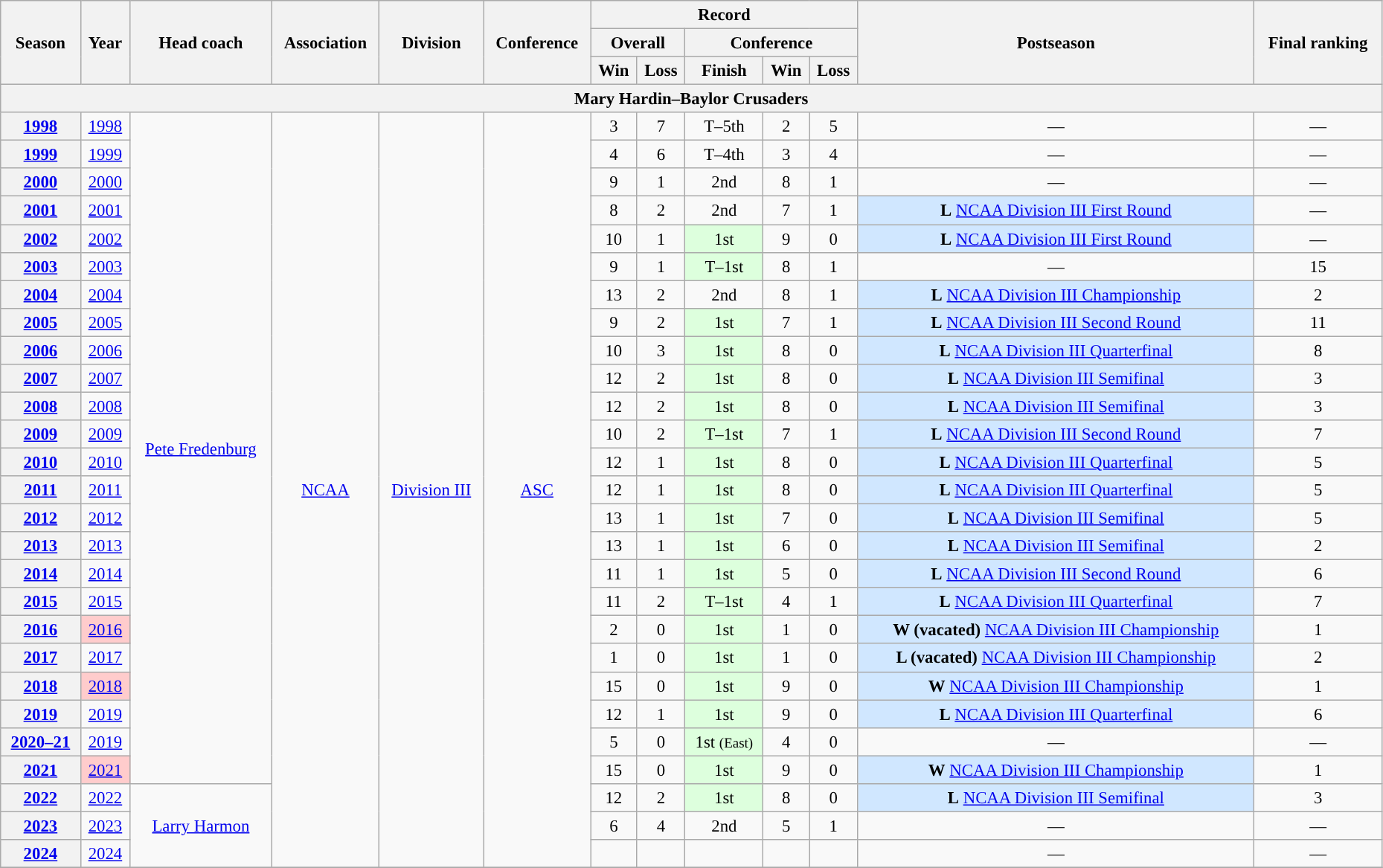<table class="wikitable" style="font-size: 95%; width:98%;text-align:center;">
<tr>
<th rowspan="3">Season</th>
<th rowspan="3">Year</th>
<th rowspan="3">Head coach</th>
<th rowspan="3">Association</th>
<th rowspan="3">Division</th>
<th rowspan="3">Conference</th>
<th colspan="5">Record</th>
<th rowspan="3">Postseason</th>
<th rowspan="3">Final ranking</th>
</tr>
<tr>
<th colspan="2">Overall</th>
<th colspan="3">Conference</th>
</tr>
<tr>
<th>Win</th>
<th>Loss</th>
<th>Finish</th>
<th>Win</th>
<th>Loss</th>
</tr>
<tr>
<th colspan="15">Mary Hardin–Baylor Crusaders</th>
</tr>
<tr>
<th><a href='#'>1998</a></th>
<td><a href='#'>1998</a></td>
<td rowspan="24"><a href='#'>Pete Fredenburg</a></td>
<td rowspan="27"><a href='#'>NCAA</a></td>
<td rowspan="27"><a href='#'>Division III</a></td>
<td rowspan="27"><a href='#'>ASC</a></td>
<td>3</td>
<td>7</td>
<td>T–5th</td>
<td>2</td>
<td>5</td>
<td>—</td>
<td>—</td>
</tr>
<tr>
<th><a href='#'>1999</a></th>
<td><a href='#'>1999</a></td>
<td>4</td>
<td>6</td>
<td>T–4th</td>
<td>3</td>
<td>4</td>
<td>—</td>
<td>—</td>
</tr>
<tr>
<th><a href='#'>2000</a></th>
<td><a href='#'>2000</a></td>
<td>9</td>
<td>1</td>
<td>2nd</td>
<td>8</td>
<td>1</td>
<td>—</td>
<td>—</td>
</tr>
<tr>
<th><a href='#'>2001</a></th>
<td><a href='#'>2001</a></td>
<td>8</td>
<td>2</td>
<td>2nd</td>
<td>7</td>
<td>1</td>
<td bgcolor="#d0e7ff"><strong>L</strong> <a href='#'>NCAA Division III First Round</a></td>
<td>—</td>
</tr>
<tr>
<th><a href='#'>2002</a></th>
<td><a href='#'>2002</a></td>
<td>10</td>
<td>1</td>
<td bgcolor="#ddffdd">1st</td>
<td>9</td>
<td>0</td>
<td bgcolor="#d0e7ff"><strong>L</strong> <a href='#'>NCAA Division III First Round</a></td>
<td>—</td>
</tr>
<tr>
<th><a href='#'>2003</a></th>
<td><a href='#'>2003</a></td>
<td>9</td>
<td>1</td>
<td bgcolor="#ddffdd">T–1st</td>
<td>8</td>
<td>1</td>
<td>—</td>
<td>15</td>
</tr>
<tr>
<th><a href='#'>2004</a></th>
<td><a href='#'>2004</a></td>
<td>13</td>
<td>2</td>
<td>2nd</td>
<td>8</td>
<td>1</td>
<td bgcolor="#d0e7ff"><strong>L</strong> <a href='#'>NCAA Division III Championship</a></td>
<td>2</td>
</tr>
<tr>
<th><a href='#'>2005</a></th>
<td><a href='#'>2005</a></td>
<td>9</td>
<td>2</td>
<td bgcolor="#ddffdd">1st</td>
<td>7</td>
<td>1</td>
<td bgcolor="#d0e7ff"><strong>L</strong> <a href='#'>NCAA Division III Second Round</a></td>
<td>11</td>
</tr>
<tr>
<th><a href='#'>2006</a></th>
<td><a href='#'>2006</a></td>
<td>10</td>
<td>3</td>
<td bgcolor="#ddffdd">1st</td>
<td>8</td>
<td>0</td>
<td bgcolor="#d0e7ff"><strong>L</strong> <a href='#'>NCAA Division III Quarterfinal</a></td>
<td>8</td>
</tr>
<tr>
<th><a href='#'>2007</a></th>
<td><a href='#'>2007</a></td>
<td>12</td>
<td>2</td>
<td bgcolor="#ddffdd">1st</td>
<td>8</td>
<td>0</td>
<td bgcolor="#d0e7ff"><strong>L</strong> <a href='#'>NCAA Division III Semifinal</a></td>
<td>3</td>
</tr>
<tr>
<th><a href='#'>2008</a></th>
<td><a href='#'>2008</a></td>
<td>12</td>
<td>2</td>
<td bgcolor="#ddffdd">1st</td>
<td>8</td>
<td>0</td>
<td bgcolor="#d0e7ff"><strong>L</strong> <a href='#'>NCAA Division III Semifinal</a></td>
<td>3</td>
</tr>
<tr>
<th><a href='#'>2009</a></th>
<td><a href='#'>2009</a></td>
<td>10</td>
<td>2</td>
<td bgcolor="#ddffdd">T–1st</td>
<td>7</td>
<td>1</td>
<td bgcolor="#d0e7ff"><strong>L</strong> <a href='#'>NCAA Division III Second Round</a></td>
<td>7</td>
</tr>
<tr>
<th><a href='#'>2010</a></th>
<td><a href='#'>2010</a></td>
<td>12</td>
<td>1</td>
<td bgcolor="#ddffdd">1st</td>
<td>8</td>
<td>0</td>
<td bgcolor="#d0e7ff"><strong>L</strong> <a href='#'>NCAA Division III Quarterfinal</a></td>
<td>5</td>
</tr>
<tr>
<th><a href='#'>2011</a></th>
<td><a href='#'>2011</a></td>
<td>12</td>
<td>1</td>
<td bgcolor="#ddffdd">1st</td>
<td>8</td>
<td>0</td>
<td bgcolor="#d0e7ff"><strong>L</strong> <a href='#'>NCAA Division III Quarterfinal</a></td>
<td>5</td>
</tr>
<tr>
<th><a href='#'>2012</a></th>
<td><a href='#'>2012</a></td>
<td>13</td>
<td>1</td>
<td bgcolor="#ddffdd">1st</td>
<td>7</td>
<td>0</td>
<td bgcolor="#d0e7ff"><strong>L</strong> <a href='#'>NCAA Division III Semifinal</a></td>
<td>5</td>
</tr>
<tr>
<th><a href='#'>2013</a></th>
<td><a href='#'>2013</a></td>
<td>13</td>
<td>1</td>
<td bgcolor="#ddffdd">1st</td>
<td>6</td>
<td>0</td>
<td bgcolor="#d0e7ff"><strong>L</strong> <a href='#'>NCAA Division III Semifinal</a></td>
<td>2</td>
</tr>
<tr>
<th><a href='#'>2014</a></th>
<td><a href='#'>2014</a></td>
<td>11</td>
<td>1</td>
<td bgcolor="#ddffdd">1st</td>
<td>5</td>
<td>0</td>
<td bgcolor="#d0e7ff"><strong>L</strong> <a href='#'>NCAA Division III Second Round</a></td>
<td>6</td>
</tr>
<tr>
<th><a href='#'>2015</a></th>
<td><a href='#'>2015</a></td>
<td>11</td>
<td>2</td>
<td bgcolor="#ddffdd">T–1st</td>
<td>4</td>
<td>1</td>
<td bgcolor="#d0e7ff"><strong>L</strong> <a href='#'>NCAA Division III Quarterfinal</a></td>
<td>7</td>
</tr>
<tr>
<th><a href='#'>2016</a></th>
<td bgcolor="#FFCCCC"><a href='#'>2016</a></td>
<td>2</td>
<td>0</td>
<td bgcolor="#ddffdd">1st</td>
<td>1</td>
<td>0</td>
<td bgcolor="#d0e7ff"><strong>W (vacated)</strong> <a href='#'>NCAA Division III Championship</a></td>
<td>1</td>
</tr>
<tr>
<th><a href='#'>2017</a></th>
<td><a href='#'>2017</a></td>
<td>1</td>
<td>0</td>
<td bgcolor="#ddffdd">1st</td>
<td>1</td>
<td>0</td>
<td bgcolor="#d0e7ff"><strong>L (vacated)</strong> <a href='#'>NCAA Division III Championship</a></td>
<td>2</td>
</tr>
<tr>
<th><a href='#'>2018</a></th>
<td bgcolor="#FFCCCC"><a href='#'>2018</a></td>
<td>15</td>
<td>0</td>
<td bgcolor="#ddffdd">1st</td>
<td>9</td>
<td>0</td>
<td bgcolor="#d0e7ff"><strong>W</strong> <a href='#'>NCAA Division III Championship</a></td>
<td>1</td>
</tr>
<tr>
<th><a href='#'>2019</a></th>
<td><a href='#'>2019</a></td>
<td>12</td>
<td>1</td>
<td bgcolor="#ddffdd">1st</td>
<td>9</td>
<td>0</td>
<td bgcolor="#d0e7ff"><strong>L</strong> <a href='#'>NCAA Division III Quarterfinal</a></td>
<td>6</td>
</tr>
<tr>
<th><a href='#'>2020–21</a></th>
<td><a href='#'>2019</a></td>
<td>5</td>
<td>0</td>
<td bgcolor="#ddffdd">1st <small>(East)</small></td>
<td>4</td>
<td>0</td>
<td>—</td>
<td>—</td>
</tr>
<tr>
<th><a href='#'>2021</a></th>
<td bgcolor="#FFCCCC"><a href='#'>2021</a></td>
<td>15</td>
<td>0</td>
<td bgcolor="#ddffdd">1st</td>
<td>9</td>
<td>0</td>
<td bgcolor="#d0e7ff"><strong>W</strong> <a href='#'>NCAA Division III Championship</a></td>
<td>1</td>
</tr>
<tr>
<th><a href='#'>2022</a></th>
<td><a href='#'>2022</a></td>
<td rowspan="3"><a href='#'>Larry Harmon</a></td>
<td>12</td>
<td>2</td>
<td bgcolor="#ddffdd">1st</td>
<td>8</td>
<td>0</td>
<td bgcolor="#d0e7ff"><strong>L</strong> <a href='#'>NCAA Division III Semifinal</a></td>
<td>3</td>
</tr>
<tr>
<th><a href='#'>2023</a></th>
<td><a href='#'>2023</a></td>
<td>6</td>
<td>4</td>
<td>2nd</td>
<td>5</td>
<td>1</td>
<td>—</td>
<td>—</td>
</tr>
<tr>
<th><a href='#'>2024</a></th>
<td><a href='#'>2024</a></td>
<td></td>
<td></td>
<td></td>
<td></td>
<td></td>
<td>—</td>
<td>—</td>
</tr>
<tr>
</tr>
</table>
